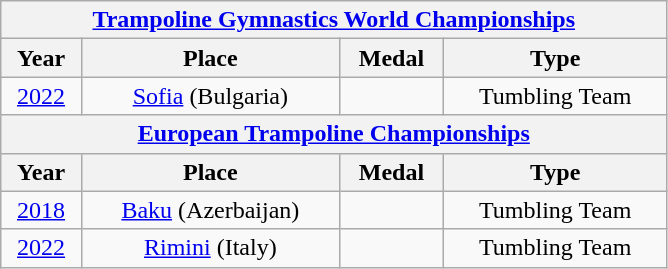<table class="wikitable center col2izq" style="text-align:center;width:445px;">
<tr>
<th colspan="4"><a href='#'>Trampoline Gymnastics World Championships</a></th>
</tr>
<tr>
<th>Year</th>
<th>Place</th>
<th>Medal</th>
<th>Type</th>
</tr>
<tr>
<td><a href='#'>2022</a></td>
<td><a href='#'>Sofia</a> (Bulgaria)</td>
<td></td>
<td>Tumbling Team</td>
</tr>
<tr>
<th colspan="4"><a href='#'>European Trampoline Championships</a></th>
</tr>
<tr>
<th>Year</th>
<th>Place</th>
<th>Medal</th>
<th>Type</th>
</tr>
<tr>
<td><a href='#'>2018</a></td>
<td><a href='#'>Baku</a> (Azerbaijan)</td>
<td></td>
<td>Tumbling Team</td>
</tr>
<tr>
<td><a href='#'>2022</a></td>
<td><a href='#'>Rimini</a> (Italy)</td>
<td></td>
<td>Tumbling Team</td>
</tr>
</table>
